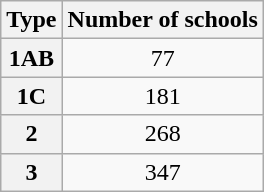<table class="wikitable" style="text-align: center;">
<tr>
<th>Type</th>
<th>Number of schools</th>
</tr>
<tr>
<th>1AB</th>
<td>77</td>
</tr>
<tr>
<th>1C</th>
<td>181</td>
</tr>
<tr>
<th>2</th>
<td>268</td>
</tr>
<tr>
<th>3</th>
<td>347</td>
</tr>
</table>
